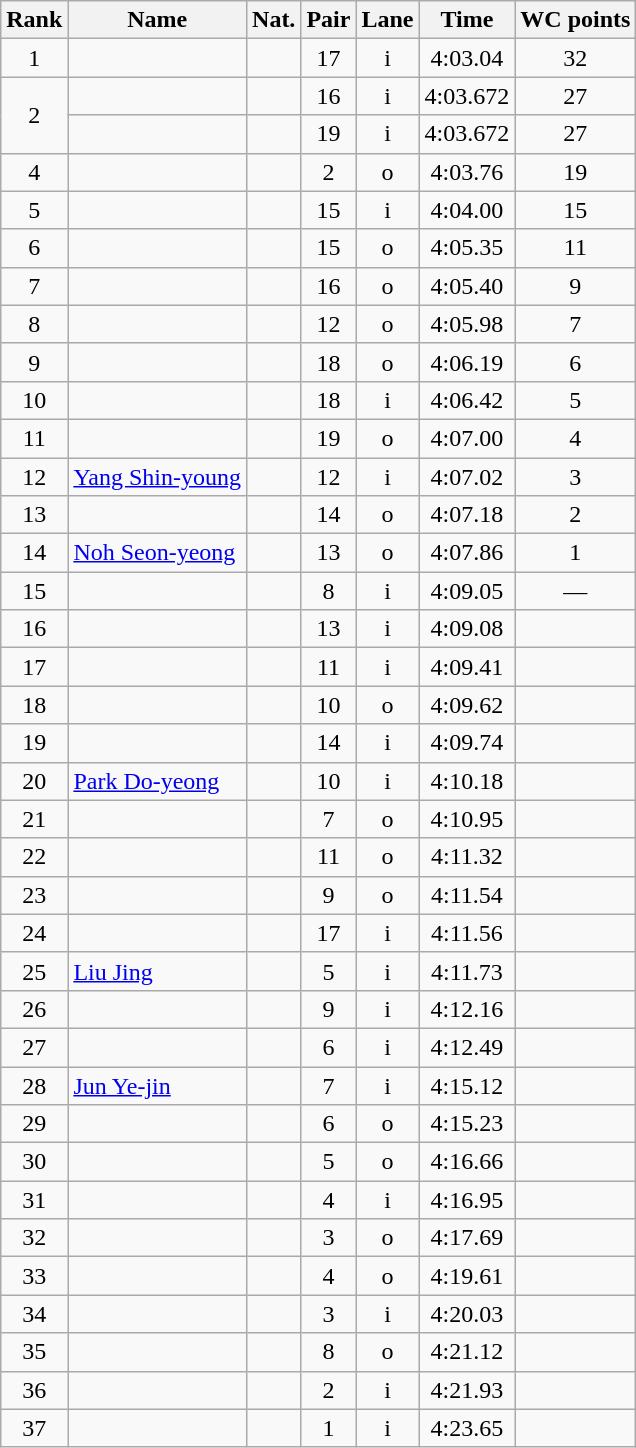<table class="wikitable sortable" style="text-align:center">
<tr>
<th>Rank</th>
<th>Name</th>
<th>Nat.</th>
<th>Pair</th>
<th>Lane</th>
<th>Time</th>
<th>WC points</th>
</tr>
<tr>
<td>1</td>
<td align=left></td>
<td></td>
<td>17</td>
<td>i</td>
<td>4:03.04</td>
<td>32</td>
</tr>
<tr>
<td rowspan=2>2</td>
<td align=left></td>
<td></td>
<td>16</td>
<td>i</td>
<td>4:03.672</td>
<td>27</td>
</tr>
<tr>
<td align=left></td>
<td></td>
<td>19</td>
<td>i</td>
<td>4:03.672</td>
<td>27</td>
</tr>
<tr>
<td>4</td>
<td align=left></td>
<td></td>
<td>2</td>
<td>o</td>
<td>4:03.76</td>
<td>19</td>
</tr>
<tr>
<td>5</td>
<td align=left></td>
<td></td>
<td>15</td>
<td>i</td>
<td>4:04.00</td>
<td>15</td>
</tr>
<tr>
<td>6</td>
<td align=left></td>
<td></td>
<td>15</td>
<td>o</td>
<td>4:05.35</td>
<td>11</td>
</tr>
<tr>
<td>7</td>
<td align=left></td>
<td></td>
<td>16</td>
<td>o</td>
<td>4:05.40</td>
<td>9</td>
</tr>
<tr>
<td>8</td>
<td align=left></td>
<td></td>
<td>12</td>
<td>o</td>
<td>4:05.98</td>
<td>7</td>
</tr>
<tr>
<td>9</td>
<td align=left></td>
<td></td>
<td>18</td>
<td>o</td>
<td>4:06.19</td>
<td>6</td>
</tr>
<tr>
<td>10</td>
<td align=left></td>
<td></td>
<td>18</td>
<td>i</td>
<td>4:06.42</td>
<td>5</td>
</tr>
<tr>
<td>11</td>
<td align=left></td>
<td></td>
<td>19</td>
<td>o</td>
<td>4:07.00</td>
<td>4</td>
</tr>
<tr>
<td>12</td>
<td align=left><a href='#'>Yang Shin-young</a></td>
<td></td>
<td>12</td>
<td>i</td>
<td>4:07.02</td>
<td>3</td>
</tr>
<tr>
<td>13</td>
<td align=left></td>
<td></td>
<td>14</td>
<td>o</td>
<td>4:07.18</td>
<td>2</td>
</tr>
<tr>
<td>14</td>
<td align=left><a href='#'>Noh Seon-yeong</a></td>
<td></td>
<td>13</td>
<td>o</td>
<td>4:07.86</td>
<td>1</td>
</tr>
<tr>
<td>15</td>
<td align=left></td>
<td></td>
<td>8</td>
<td>i</td>
<td>4:09.05</td>
<td>—</td>
</tr>
<tr>
<td>16</td>
<td align=left></td>
<td></td>
<td>13</td>
<td>i</td>
<td>4:09.08</td>
<td></td>
</tr>
<tr>
<td>17</td>
<td align=left></td>
<td></td>
<td>11</td>
<td>i</td>
<td>4:09.41</td>
<td></td>
</tr>
<tr>
<td>18</td>
<td align=left></td>
<td></td>
<td>10</td>
<td>o</td>
<td>4:09.62</td>
<td></td>
</tr>
<tr>
<td>19</td>
<td align=left></td>
<td></td>
<td>14</td>
<td>i</td>
<td>4:09.74</td>
<td></td>
</tr>
<tr>
<td>20</td>
<td align=left><a href='#'>Park Do-yeong</a></td>
<td></td>
<td>10</td>
<td>i</td>
<td>4:10.18</td>
<td></td>
</tr>
<tr>
<td>21</td>
<td align=left></td>
<td></td>
<td>7</td>
<td>o</td>
<td>4:10.95</td>
<td></td>
</tr>
<tr>
<td>22</td>
<td align=left></td>
<td></td>
<td>11</td>
<td>o</td>
<td>4:11.32</td>
<td></td>
</tr>
<tr>
<td>23</td>
<td align=left></td>
<td></td>
<td>9</td>
<td>o</td>
<td>4:11.54</td>
<td></td>
</tr>
<tr>
<td>24</td>
<td align=left></td>
<td></td>
<td>17</td>
<td>i</td>
<td>4:11.56</td>
<td></td>
</tr>
<tr>
<td>25</td>
<td align=left><a href='#'>Liu Jing</a></td>
<td></td>
<td>5</td>
<td>i</td>
<td>4:11.73</td>
<td></td>
</tr>
<tr>
<td>26</td>
<td align=left></td>
<td></td>
<td>9</td>
<td>i</td>
<td>4:12.16</td>
<td></td>
</tr>
<tr>
<td>27</td>
<td align=left></td>
<td></td>
<td>6</td>
<td>i</td>
<td>4:12.49</td>
<td></td>
</tr>
<tr>
<td>28</td>
<td align=left><a href='#'>Jun Ye-jin</a></td>
<td></td>
<td>7</td>
<td>i</td>
<td>4:15.12</td>
<td></td>
</tr>
<tr>
<td>29</td>
<td align=left></td>
<td></td>
<td>6</td>
<td>o</td>
<td>4:15.23</td>
<td></td>
</tr>
<tr>
<td>30</td>
<td align=left></td>
<td></td>
<td>5</td>
<td>o</td>
<td>4:16.66</td>
<td></td>
</tr>
<tr>
<td>31</td>
<td align=left></td>
<td></td>
<td>4</td>
<td>i</td>
<td>4:16.95</td>
<td></td>
</tr>
<tr>
<td>32</td>
<td align=left></td>
<td></td>
<td>3</td>
<td>o</td>
<td>4:17.69</td>
<td></td>
</tr>
<tr>
<td>33</td>
<td align=left></td>
<td></td>
<td>4</td>
<td>o</td>
<td>4:19.61</td>
<td></td>
</tr>
<tr>
<td>34</td>
<td align=left></td>
<td></td>
<td>3</td>
<td>i</td>
<td>4:20.03</td>
<td></td>
</tr>
<tr>
<td>35</td>
<td align=left></td>
<td></td>
<td>8</td>
<td>o</td>
<td>4:21.12</td>
<td></td>
</tr>
<tr>
<td>36</td>
<td align=left></td>
<td></td>
<td>2</td>
<td>i</td>
<td>4:21.93</td>
<td></td>
</tr>
<tr>
<td>37</td>
<td align=left></td>
<td></td>
<td>1</td>
<td>i</td>
<td>4:23.65</td>
<td></td>
</tr>
</table>
